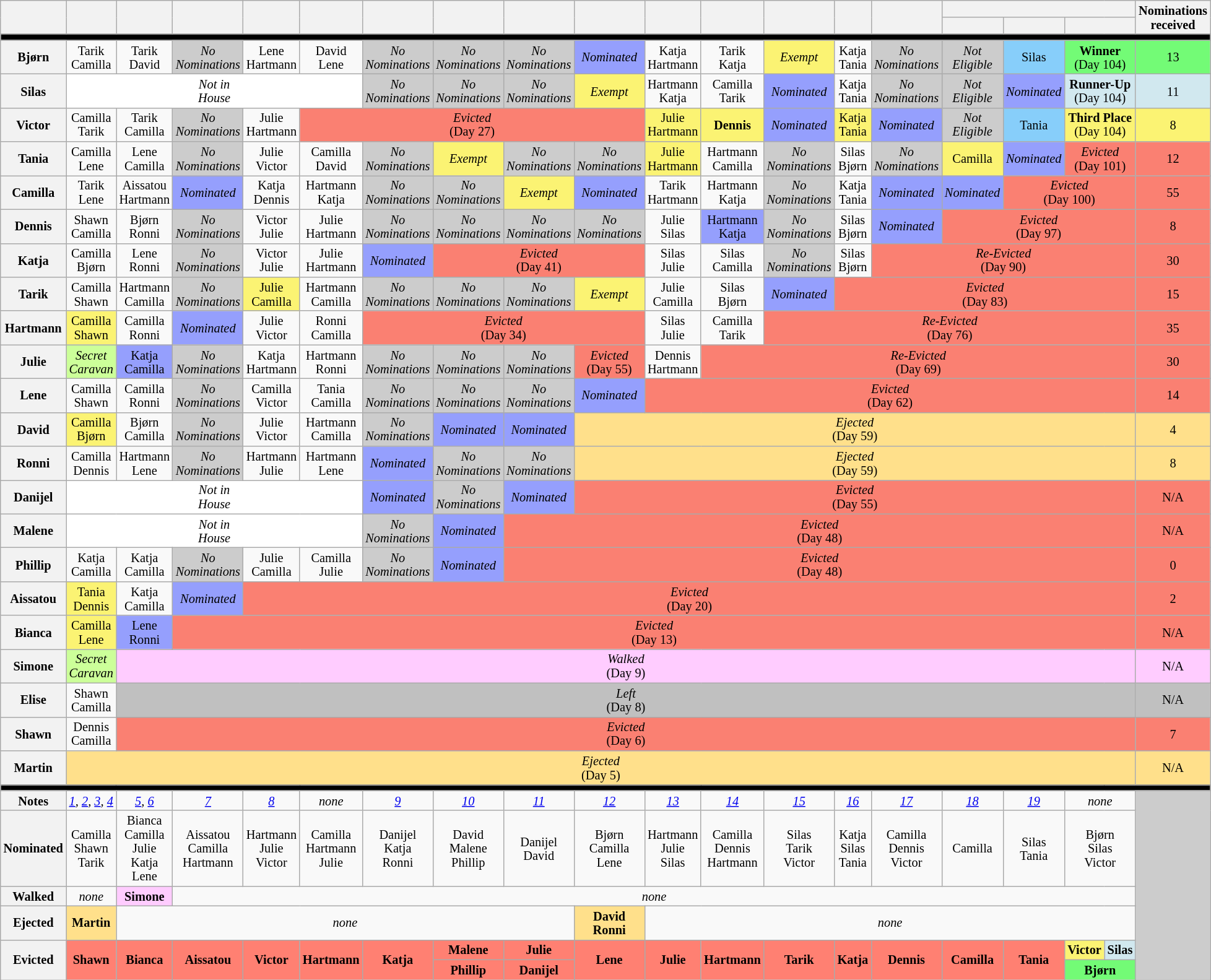<table class="wikitable" style="text-align:center; width:auto; font-size:85%; line-height:15px;">
<tr>
<th style="width: 5%;" rowspan=2></th>
<th style="width: 5%;" rowspan=2></th>
<th style="width: 5%;" rowspan=2></th>
<th style="width: 5%;" rowspan=2></th>
<th style="width: 5%;" rowspan=2></th>
<th style="width: 5%;" rowspan=2></th>
<th style="width: 5%;" rowspan=2></th>
<th style="width: 5%;" rowspan=2></th>
<th style="width: 5%;" rowspan=2></th>
<th style="width: 5%;" rowspan=2></th>
<th style="width: 5%;" rowspan=2></th>
<th style="width: 5%;" rowspan=2></th>
<th style="width: 5%;" rowspan=2></th>
<th style="width: 5%;" rowspan=2></th>
<th style="width: 5%;" rowspan=2></th>
<th style="width: 5%;" colspan=4></th>
<th style="width: 5%;" rowspan=2>Nominations<br>received</th>
</tr>
<tr>
<th style="width: 5%;"></th>
<th style="width: 5%;"></th>
<th style="width: 5%;" colspan=2></th>
</tr>
<tr>
<td bgcolor=black colspan=20></td>
</tr>
<tr>
<th>Bjørn</th>
<td>Tarik<br>Camilla</td>
<td>Tarik<br>David</td>
<td style="background:#CCCCCC;"><em>No<br>Nominations</em></td>
<td>Lene<br>Hartmann</td>
<td>David<br>Lene</td>
<td style="background:#CCCCCC;"><em>No<br>Nominations</em></td>
<td style="background:#CCCCCC;"><em>No<br>Nominations</em></td>
<td style="background:#CCCCCC;"><em>No<br>Nominations</em></td>
<td style="background:#959FFD;"><em>Nominated</em></td>
<td>Katja<br>Hartmann</td>
<td>Tarik<br>Katja</td>
<td style="background:#FBF373"><em>Exempt</em></td>
<td>Katja<br>Tania</td>
<td style="background:#CCCCCC;"><em>No<br>Nominations</em></td>
<td style="background:#CCCCCC;"><em>Not<br>Eligible</em></td>
<td style="background:#87CEFA">Silas<br></td>
<td colspan=2 style="background:#73FB76;;"><strong>Winner</strong><br>(Day 104)</td>
<td style="background:#73FB76;;">13</td>
</tr>
<tr>
<th>Silas</th>
<td colspan=5 style="background:#FFFFFF"><em>Not in<br>House</em></td>
<td style="background:#CCCCCC;"><em>No<br>Nominations</em></td>
<td style="background:#CCCCCC;"><em>No<br>Nominations</em></td>
<td style="background:#CCCCCC;"><em>No<br>Nominations</em></td>
<td style="background:#FBF373"><em>Exempt</em></td>
<td>Hartmann<br>Katja</td>
<td>Camilla<br>Tarik</td>
<td style="background:#959FFD;"><em>Nominated</em></td>
<td>Katja<br>Tania</td>
<td style="background:#CCCCCC;"><em>No<br>Nominations</em></td>
<td style="background:#CCCCCC;"><em>Not<br>Eligible</em></td>
<td style="background:#959FFD;"><em>Nominated</em></td>
<td colspan=2 style="background:#D1E8EF;;"><strong>Runner-Up</strong><br>(Day 104)</td>
<td style="background:#D1E8EF;;">11</td>
</tr>
<tr>
<th>Victor</th>
<td>Camilla<br>Tarik</td>
<td>Tarik<br>Camilla</td>
<td style="background:#CCCCCC;"><em>No<br>Nominations</em></td>
<td>Julie<br>Hartmann</td>
<td colspan="5" style="background:#FA8072;"><em>Evicted</em><br>(Day 27)</td>
<td style="background:#FBF373">Julie<br>Hartmann</td>
<td style="background:#FBF373"><strong>Dennis</strong></td>
<td style="background:#959FFD;"><em>Nominated</em></td>
<td style="background:#FBF373">Katja<br>Tania</td>
<td style="background:#959FFD;"><em>Nominated</em></td>
<td style="background:#CCCCCC;"><em>Not<br>Eligible</em></td>
<td style="background:#87CEFA">Tania<br></td>
<td colspan=2 style="background:#FBF373;;"><strong>Third Place</strong><br>(Day 104)</td>
<td style="background:#FBF373;;">8</td>
</tr>
<tr>
<th>Tania</th>
<td>Camilla<br>Lene</td>
<td>Lene<br>Camilla</td>
<td style="background:#CCCCCC;"><em>No<br>Nominations</em></td>
<td>Julie<br>Victor</td>
<td>Camilla<br>David</td>
<td style="background:#CCCCCC;"><em>No<br>Nominations</em></td>
<td style="background:#FBF373"><em>Exempt</em></td>
<td style="background:#CCCCCC;"><em>No<br>Nominations</em></td>
<td style="background:#CCCCCC;"><em>No<br>Nominations</em></td>
<td style="background:#FBF373">Julie<br>Hartmann</td>
<td>Hartmann<br>Camilla</td>
<td style="background:#CCCCCC;"><em>No<br>Nominations</em></td>
<td>Silas<br>Bjørn</td>
<td style="background:#CCCCCC;"><em>No<br>Nominations</em></td>
<td style="background:#FBF373">Camilla<br></td>
<td style="background:#959FFD;"><em>Nominated</em></td>
<td colspan="2" style="background:#FA8072;"><em>Evicted</em><br>(Day 101)</td>
<td style="background:#FA8072;">12</td>
</tr>
<tr>
<th>Camilla</th>
<td>Tarik<br>Lene</td>
<td>Aissatou<br>Hartmann</td>
<td style="background:#959FFD;"><em>Nominated</em></td>
<td>Katja<br>Dennis</td>
<td>Hartmann<br>Katja</td>
<td style="background:#CCCCCC;"><em>No<br>Nominations</em></td>
<td style="background:#CCCCCC;"><em>No<br>Nominations</em></td>
<td style="background:#FBF373"><em>Exempt</em></td>
<td style="background:#959FFD;"><em>Nominated</em></td>
<td>Tarik<br>Hartmann</td>
<td>Hartmann<br>Katja</td>
<td style="background:#CCCCCC;"><em>No<br>Nominations</em></td>
<td>Katja<br>Tania</td>
<td style="background:#959FFD;"><em>Nominated</em></td>
<td style="background:#959FFD;"><em>Nominated</em></td>
<td colspan="3" style="background:#FA8072;"><em>Evicted</em><br>(Day 100)</td>
<td style="background:#FA8072;">55</td>
</tr>
<tr>
<th>Dennis</th>
<td>Shawn<br>Camilla</td>
<td>Bjørn<br>Ronni</td>
<td style="background:#CCCCCC;"><em>No<br>Nominations</em></td>
<td>Victor<br>Julie</td>
<td>Julie<br>Hartmann</td>
<td style="background:#CCCCCC;"><em>No<br>Nominations</em></td>
<td style="background:#CCCCCC;"><em>No<br>Nominations</em></td>
<td style="background:#CCCCCC;"><em>No<br>Nominations</em></td>
<td style="background:#CCCCCC;"><em>No<br>Nominations</em></td>
<td>Julie<br>Silas</td>
<td style="background:#959FFD;">Hartmann<br>Katja</td>
<td style="background:#CCCCCC;"><em>No<br>Nominations</em></td>
<td>Silas<br>Bjørn</td>
<td style="background:#959FFD;"><em>Nominated</em></td>
<td colspan="4" style="background:#FA8072;"><em>Evicted</em><br>(Day 97)</td>
<td style="background:#FA8072;">8</td>
</tr>
<tr>
<th>Katja</th>
<td>Camilla<br>Bjørn</td>
<td>Lene<br>Ronni</td>
<td style="background:#CCCCCC;"><em>No<br>Nominations</em></td>
<td>Victor<br>Julie</td>
<td>Julie<br>Hartmann</td>
<td style="background:#959FFD;"><em>Nominated</em></td>
<td colspan="3" style="background:#FA8072;"><em>Evicted</em><br>(Day 41)</td>
<td>Silas<br>Julie</td>
<td>Silas<br>Camilla</td>
<td style="background:#CCCCCC;"><em>No<br>Nominations</em></td>
<td>Silas<br>Bjørn</td>
<td colspan="5" style="background:#FA8072;"><em>Re-Evicted</em><br>(Day 90)</td>
<td style="background:#FA8072;">30</td>
</tr>
<tr>
<th>Tarik</th>
<td>Camilla<br>Shawn</td>
<td>Hartmann<br>Camilla</td>
<td style="background:#CCCCCC;"><em>No<br>Nominations</em></td>
<td style="background:#FBF373">Julie<br>Camilla</td>
<td>Hartmann<br>Camilla</td>
<td style="background:#CCCCCC;"><em>No<br>Nominations</em></td>
<td style="background:#CCCCCC;"><em>No<br>Nominations</em></td>
<td style="background:#CCCCCC;"><em>No<br>Nominations</em></td>
<td style="background:#FBF373"><em>Exempt</em></td>
<td>Julie<br>Camilla</td>
<td>Silas<br>Bjørn</td>
<td style="background:#959FFD;"><em>Nominated</em></td>
<td colspan="6" style="background:#FA8072;"><em>Evicted</em><br>(Day 83)</td>
<td style="background:#FA8072;">15</td>
</tr>
<tr>
<th>Hartmann</th>
<td style="background:#FBF373">Camilla<br>Shawn</td>
<td>Camilla<br>Ronni</td>
<td style="background:#959FFD;"><em>Nominated</em></td>
<td>Julie<br>Victor</td>
<td>Ronni<br>Camilla</td>
<td colspan="4" style="background:#FA8072;"><em>Evicted</em><br>(Day 34)</td>
<td>Silas<br>Julie</td>
<td>Camilla<br>Tarik</td>
<td colspan="7" style="background:#FA8072;"><em>Re-Evicted</em><br>(Day 76)</td>
<td style="background:#FA8072;">35</td>
</tr>
<tr>
<th>Julie</th>
<td style="background:#CCFF99"><em>Secret<br>Caravan</em></td>
<td style="background:#959FFD;">Katja<br>Camilla</td>
<td style="background:#CCCCCC;"><em>No<br>Nominations</em></td>
<td>Katja<br>Hartmann</td>
<td>Hartmann<br>Ronni</td>
<td style="background:#CCCCCC;"><em>No<br>Nominations</em></td>
<td style="background:#CCCCCC;"><em>No<br>Nominations</em></td>
<td style="background:#CCCCCC;"><em>No<br>Nominations</em></td>
<td style="background:#FA8072;"><em>Evicted</em><br>(Day 55)</td>
<td>Dennis<br>Hartmann</td>
<td colspan="8" style="background:#FA8072;"><em>Re-Evicted</em><br>(Day 69)</td>
<td style="background:#FA8072;">30</td>
</tr>
<tr>
<th>Lene</th>
<td>Camilla<br>Shawn</td>
<td>Camilla<br>Ronni</td>
<td style="background:#CCCCCC;"><em>No<br>Nominations</em></td>
<td>Camilla<br>Victor</td>
<td>Tania<br>Camilla</td>
<td style="background:#CCCCCC;"><em>No<br>Nominations</em></td>
<td style="background:#CCCCCC;"><em>No<br>Nominations</em></td>
<td style="background:#CCCCCC;"><em>No<br>Nominations</em></td>
<td style="background:#959FFD;"><em>Nominated</em></td>
<td colspan="9" style="background:#FA8072;"><em>Evicted</em><br>(Day 62)</td>
<td style="background:#FA8072;">14</td>
</tr>
<tr>
<th>David</th>
<td style="background:#FBF373">Camilla<br>Bjørn</td>
<td>Bjørn<br>Camilla</td>
<td style="background:#CCCCCC;"><em>No<br>Nominations</em></td>
<td>Julie<br>Victor</td>
<td>Hartmann<br>Camilla</td>
<td style="background:#CCCCCC;"><em>No<br>Nominations</em></td>
<td style="background:#959FFD;"><em>Nominated</em></td>
<td style="background:#959FFD;"><em>Nominated</em></td>
<td colspan="10" style="background-color: #FFE08B;"><em>Ejected</em><br>(Day 59)</td>
<td style="background-color: #FFE08B;">4</td>
</tr>
<tr>
<th>Ronni</th>
<td>Camilla<br>Dennis</td>
<td>Hartmann<br>Lene</td>
<td style="background:#CCCCCC;"><em>No<br>Nominations</em></td>
<td>Hartmann<br>Julie</td>
<td>Hartmann<br>Lene</td>
<td style="background:#959FFD;"><em>Nominated</em></td>
<td style="background:#CCCCCC;"><em>No<br>Nominations</em></td>
<td style="background:#CCCCCC;"><em>No<br>Nominations</em></td>
<td colspan="10" style="background-color: #FFE08B;"><em>Ejected</em><br>(Day 59)</td>
<td style="background-color: #FFE08B;">8</td>
</tr>
<tr>
<th>Danijel</th>
<td colspan=5 style="background:#FFFFFF"><em>Not in<br>House</em></td>
<td style="background:#959FFD;"><em>Nominated</em></td>
<td style="background:#CCCCCC;"><em>No<br>Nominations</em></td>
<td style="background:#959FFD;"><em>Nominated</em></td>
<td colspan="10" style="background:#FA8072;"><em>Evicted</em><br>(Day 55)</td>
<td style="background:#FA8072;">N/A</td>
</tr>
<tr>
<th>Malene</th>
<td colspan=5 style="background:#FFFFFF"><em>Not in<br>House</em></td>
<td style="background:#CCCCCC;"><em>No<br>Nominations</em></td>
<td style="background:#959FFD;"><em>Nominated</em></td>
<td colspan="11" style="background:#FA8072;"><em>Evicted</em><br>(Day 48)</td>
<td style="background:#FA8072;">N/A</td>
</tr>
<tr>
<th>Phillip</th>
<td>Katja<br>Camilla</td>
<td>Katja<br>Camilla</td>
<td style="background:#CCCCCC;"><em>No<br>Nominations</em></td>
<td>Julie<br>Camilla</td>
<td>Camilla<br>Julie</td>
<td style="background:#CCCCCC;"><em>No<br>Nominations</em></td>
<td style="background:#959FFD;"><em>Nominated</em></td>
<td colspan="11" style="background:#FA8072;"><em>Evicted</em><br>(Day 48)</td>
<td style="background:#FA8072;">0</td>
</tr>
<tr>
<th>Aissatou</th>
<td style="background:#FBF373">Tania<br>Dennis</td>
<td>Katja<br>Camilla</td>
<td style="background:#959FFD;"><em>Nominated</em></td>
<td colspan="15" style="background:#FA8072;"><em>Evicted</em><br>(Day 20)</td>
<td style="background:#FA8072;">2</td>
</tr>
<tr>
<th>Bianca</th>
<td style="background:#FBF373">Camilla<br>Lene</td>
<td style="background:#959FFD;">Lene<br>Ronni</td>
<td colspan="16" style="background:#FA8072;"><em>Evicted</em><br>(Day 13)</td>
<td style="background:#FA8072;">N/A</td>
</tr>
<tr>
<th>Simone</th>
<td style="background:#CCFF99"><em>Secret<br>Caravan</em></td>
<td colspan="17" style="background:#FFCCFF;"><em>Walked</em><br>(Day 9)</td>
<td style="background:#FFCCFF;">N/A</td>
</tr>
<tr>
<th>Elise</th>
<td>Shawn<br>Camilla</td>
<td colspan="17" style="background:#C0C0C0"><em>Left</em><br>(Day 8)</td>
<td style="background:#C0C0C0">N/A</td>
</tr>
<tr>
<th>Shawn</th>
<td>Dennis<br>Camilla</td>
<td colspan="17" style="background:#FA8072;"><em>Evicted</em><br>(Day 6)</td>
<td style="background:#FA8072;">7</td>
</tr>
<tr>
<th>Martin</th>
<td colspan="18" style="background-color: #FFE08B;"><em>Ejected</em><br>(Day 5)</td>
<td style="background-color: #FFE08B;">N/A</td>
</tr>
<tr>
<th colspan="20" style="background-color: black;"></th>
</tr>
<tr>
<th>Notes</th>
<td><em><a href='#'>1</a>, <a href='#'>2</a>, <a href='#'>3</a>, <a href='#'>4</a></em></td>
<td><em><a href='#'>5</a>, <a href='#'>6</a></em></td>
<td><em><a href='#'>7</a></em></td>
<td><em><a href='#'>8</a></em></td>
<td><em>none</em></td>
<td><em><a href='#'>9</a></em></td>
<td><em><a href='#'>10</a></em></td>
<td><em><a href='#'>11</a></em></td>
<td><em><a href='#'>12</a></em></td>
<td><em><a href='#'>13</a></em></td>
<td><em><a href='#'>14</a></em></td>
<td><em><a href='#'>15</a></em></td>
<td><em><a href='#'>16</a></em></td>
<td><em><a href='#'>17</a></em></td>
<td><em><a href='#'>18</a></em></td>
<td><em><a href='#'>19</a></em></td>
<td colspan=2><em>none</em></td>
<td rowspan="6" style="background:#ccc;"></td>
</tr>
<tr>
<th>Nominated</th>
<td>Camilla<br>Shawn<br>Tarik</td>
<td>Bianca<br>Camilla<br>Julie<br>Katja<br>Lene</td>
<td>Aissatou<br>Camilla<br>Hartmann</td>
<td>Hartmann<br>Julie<br>Victor</td>
<td>Camilla<br>Hartmann<br>Julie</td>
<td>Danijel<br>Katja<br>Ronni</td>
<td>David<br>Malene<br>Phillip</td>
<td>Danijel<br>David</td>
<td>Bjørn<br>Camilla<br>Lene</td>
<td>Hartmann<br>Julie<br>Silas</td>
<td>Camilla<br>Dennis<br>Hartmann</td>
<td>Silas<br>Tarik<br>Victor</td>
<td>Katja<br>Silas<br>Tania</td>
<td>Camilla<br>Dennis<br>Victor</td>
<td>Camilla</td>
<td>Silas<br>Tania</td>
<td colspan=2>Bjørn<br>Silas<br>Victor</td>
</tr>
<tr>
<th>Walked</th>
<td><em>none</em></td>
<td style="background:#FFCCFF;"><strong>Simone</strong></td>
<td colspan="16"><em>none</em></td>
</tr>
<tr>
<th>Ejected</th>
<td style="background:#FFE08B;"><strong>Martin</strong></td>
<td colspan=7><em>none</em></td>
<td style="background:#FFE08B;"><strong>David<br>Ronni</strong></td>
<td colspan=9><em>none</em></td>
</tr>
<tr>
<th rowspan=2>Evicted</th>
<td rowspan=2 bgcolor=#FF8072><strong>Shawn</strong><br></td>
<td rowspan=2 bgcolor=#FF8072><strong>Bianca</strong><br></td>
<td rowspan=2 bgcolor=#FF8072><strong>Aissatou</strong><br></td>
<td rowspan=2 bgcolor=#FF8072><strong>Victor</strong><br></td>
<td rowspan=2 bgcolor=#FF8072><strong>Hartmann</strong><br></td>
<td rowspan=2 bgcolor=#FF8072><strong>Katja</strong><br></td>
<td bgcolor=#FF8072><strong>Malene</strong><br></td>
<td bgcolor=#FF8072><strong>Julie</strong><br></td>
<td rowspan=2 bgcolor=#FF8072><strong>Lene</strong><br></td>
<td rowspan=2 bgcolor=#FF8072><strong>Julie</strong><br></td>
<td rowspan=2 bgcolor=#FF8072><strong>Hartmann</strong><br></td>
<td rowspan=2 bgcolor=#FF8072><strong>Tarik</strong><br></td>
<td rowspan=2 bgcolor=#FF8072><strong>Katja</strong><br></td>
<td rowspan=2 bgcolor=#FF8072><strong>Dennis</strong><br></td>
<td rowspan=2 bgcolor=#FF8072><strong>Camilla</strong><br></td>
<td rowspan=2 bgcolor=#FF8072><strong>Tania</strong><br></td>
<td bgcolor=FBF373><strong>Victor</strong><br></td>
<td bgcolor=#D1E8EF><strong>Silas</strong><br></td>
</tr>
<tr>
<td bgcolor=#FF8072><strong>Phillip</strong><br></td>
<td bgcolor=#FF8072><strong>Danijel</strong><br></td>
<td colspan=2 bgcolor=#73FB76><strong>Bjørn</strong><br></td>
</tr>
</table>
